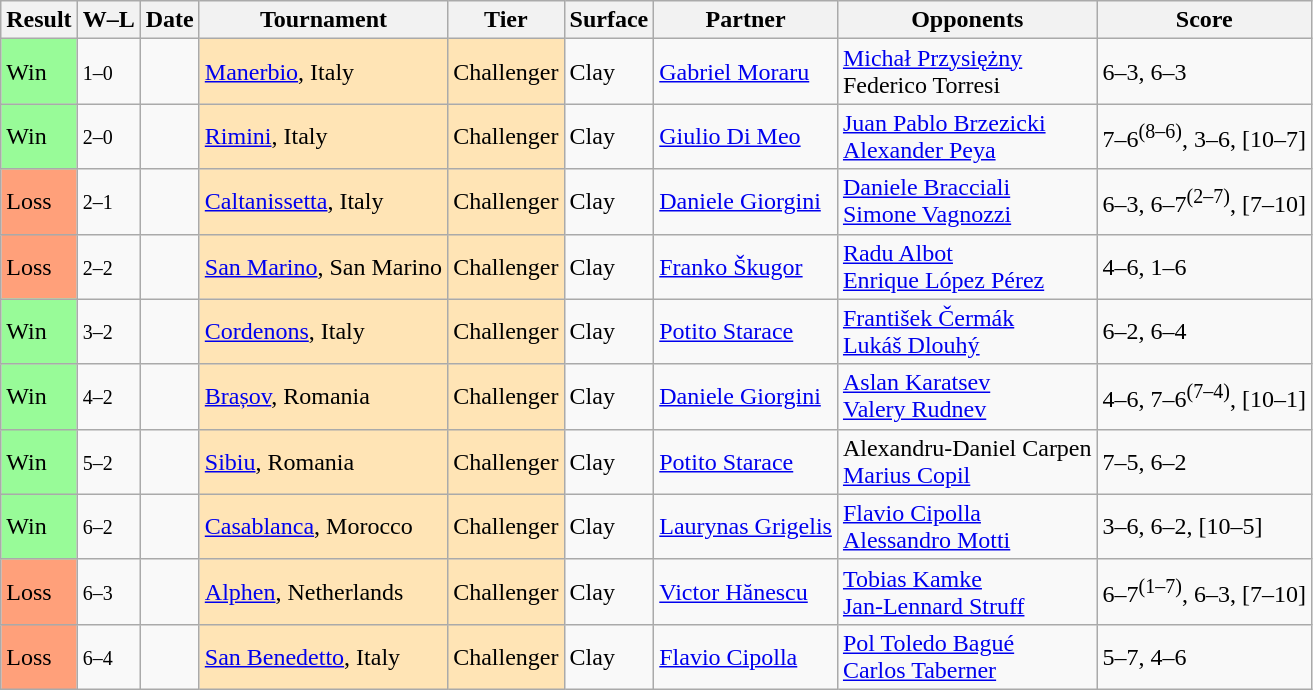<table class="sortable wikitable">
<tr>
<th>Result</th>
<th class="unsortable">W–L</th>
<th>Date</th>
<th>Tournament</th>
<th>Tier</th>
<th>Surface</th>
<th>Partner</th>
<th>Opponents</th>
<th class="unsortable">Score</th>
</tr>
<tr>
<td style="background:#98fb98;">Win</td>
<td><small>1–0</small></td>
<td></td>
<td style="background:moccasin;"><a href='#'>Manerbio</a>, Italy</td>
<td style="background:moccasin;">Challenger</td>
<td>Clay</td>
<td> <a href='#'>Gabriel Moraru</a></td>
<td> <a href='#'>Michał Przysiężny</a> <br>  Federico Torresi</td>
<td>6–3, 6–3</td>
</tr>
<tr>
<td style="background:#98fb98;">Win</td>
<td><small>2–0</small></td>
<td></td>
<td style="background:moccasin;"><a href='#'>Rimini</a>, Italy</td>
<td style="background:moccasin;">Challenger</td>
<td>Clay</td>
<td> <a href='#'>Giulio Di Meo</a></td>
<td> <a href='#'>Juan Pablo Brzezicki</a> <br>  <a href='#'>Alexander Peya</a></td>
<td>7–6<sup>(8–6)</sup>, 3–6, [10–7]</td>
</tr>
<tr>
<td style="background:#ffa07a;">Loss</td>
<td><small>2–1</small></td>
<td></td>
<td style="background:moccasin;"><a href='#'>Caltanissetta</a>, Italy</td>
<td style="background:moccasin;">Challenger</td>
<td>Clay</td>
<td> <a href='#'>Daniele Giorgini</a></td>
<td> <a href='#'>Daniele Bracciali</a> <br>  <a href='#'>Simone Vagnozzi</a></td>
<td>6–3, 6–7<sup>(2–7)</sup>, [7–10]</td>
</tr>
<tr>
<td style="background:#ffa07a;">Loss</td>
<td><small>2–2</small></td>
<td></td>
<td style="background:moccasin;"><a href='#'>San Marino</a>, San Marino</td>
<td style="background:moccasin;">Challenger</td>
<td>Clay</td>
<td> <a href='#'>Franko Škugor</a></td>
<td> <a href='#'>Radu Albot</a> <br>  <a href='#'>Enrique López Pérez</a></td>
<td>4–6, 1–6</td>
</tr>
<tr>
<td style="background:#98fb98;">Win</td>
<td><small>3–2</small></td>
<td></td>
<td style="background:moccasin;"><a href='#'>Cordenons</a>, Italy</td>
<td style="background:moccasin;">Challenger</td>
<td>Clay</td>
<td> <a href='#'>Potito Starace</a></td>
<td> <a href='#'>František Čermák</a> <br>  <a href='#'>Lukáš Dlouhý</a></td>
<td>6–2, 6–4</td>
</tr>
<tr>
<td style="background:#98fb98;">Win</td>
<td><small>4–2</small></td>
<td></td>
<td style="background:moccasin;"><a href='#'>Brașov</a>, Romania</td>
<td style="background:moccasin;">Challenger</td>
<td>Clay</td>
<td> <a href='#'>Daniele Giorgini</a></td>
<td> <a href='#'>Aslan Karatsev</a> <br>  <a href='#'>Valery Rudnev</a></td>
<td>4–6, 7–6<sup>(7–4)</sup>, [10–1]</td>
</tr>
<tr>
<td style="background:#98fb98;">Win</td>
<td><small>5–2</small></td>
<td></td>
<td style="background:moccasin;"><a href='#'>Sibiu</a>, Romania</td>
<td style="background:moccasin;">Challenger</td>
<td>Clay</td>
<td> <a href='#'>Potito Starace</a></td>
<td> Alexandru-Daniel Carpen <br>  <a href='#'>Marius Copil</a></td>
<td>7–5, 6–2</td>
</tr>
<tr>
<td style="background:#98fb98;">Win</td>
<td><small>6–2</small></td>
<td></td>
<td style="background:moccasin;"><a href='#'>Casablanca</a>, Morocco</td>
<td style="background:moccasin;">Challenger</td>
<td>Clay</td>
<td> <a href='#'>Laurynas Grigelis</a></td>
<td> <a href='#'>Flavio Cipolla</a> <br>  <a href='#'>Alessandro Motti</a></td>
<td>3–6, 6–2, [10–5]</td>
</tr>
<tr>
<td style="background:#ffa07a;">Loss</td>
<td><small>6–3</small></td>
<td></td>
<td style="background:moccasin;"><a href='#'>Alphen</a>, Netherlands</td>
<td style="background:moccasin;">Challenger</td>
<td>Clay</td>
<td> <a href='#'>Victor Hănescu</a></td>
<td> <a href='#'>Tobias Kamke</a> <br>  <a href='#'>Jan-Lennard Struff</a></td>
<td>6–7<sup>(1–7)</sup>, 6–3, [7–10]</td>
</tr>
<tr>
<td style="background:#ffa07a;">Loss</td>
<td><small>6–4</small></td>
<td></td>
<td style="background:moccasin;"><a href='#'>San Benedetto</a>, Italy</td>
<td style="background:moccasin;">Challenger</td>
<td>Clay</td>
<td> <a href='#'>Flavio Cipolla</a></td>
<td> <a href='#'>Pol Toledo Bagué</a> <br>  <a href='#'>Carlos Taberner</a></td>
<td>5–7, 4–6</td>
</tr>
</table>
